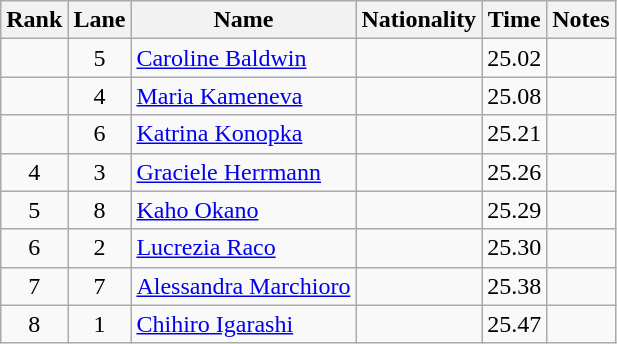<table class="wikitable sortable" style="text-align:center">
<tr>
<th>Rank</th>
<th>Lane</th>
<th>Name</th>
<th>Nationality</th>
<th>Time</th>
<th>Notes</th>
</tr>
<tr>
<td></td>
<td>5</td>
<td align="left"><a href='#'>Caroline Baldwin</a></td>
<td align="left"></td>
<td>25.02</td>
<td></td>
</tr>
<tr>
<td></td>
<td>4</td>
<td align="left"><a href='#'>Maria Kameneva</a></td>
<td align="left"></td>
<td>25.08</td>
<td></td>
</tr>
<tr>
<td></td>
<td>6</td>
<td align="left"><a href='#'>Katrina Konopka</a></td>
<td align="left"></td>
<td>25.21</td>
<td></td>
</tr>
<tr>
<td>4</td>
<td>3</td>
<td align="left"><a href='#'>Graciele Herrmann</a></td>
<td align="left"></td>
<td>25.26</td>
<td></td>
</tr>
<tr>
<td>5</td>
<td>8</td>
<td align="left"><a href='#'>Kaho Okano</a></td>
<td align="left"></td>
<td>25.29</td>
<td></td>
</tr>
<tr>
<td>6</td>
<td>2</td>
<td align="left"><a href='#'>Lucrezia Raco</a></td>
<td align="left"></td>
<td>25.30</td>
<td></td>
</tr>
<tr>
<td>7</td>
<td>7</td>
<td align="left"><a href='#'>Alessandra Marchioro</a></td>
<td align="left"></td>
<td>25.38</td>
<td></td>
</tr>
<tr>
<td>8</td>
<td>1</td>
<td align="left"><a href='#'>Chihiro Igarashi</a></td>
<td align="left"></td>
<td>25.47</td>
<td></td>
</tr>
</table>
